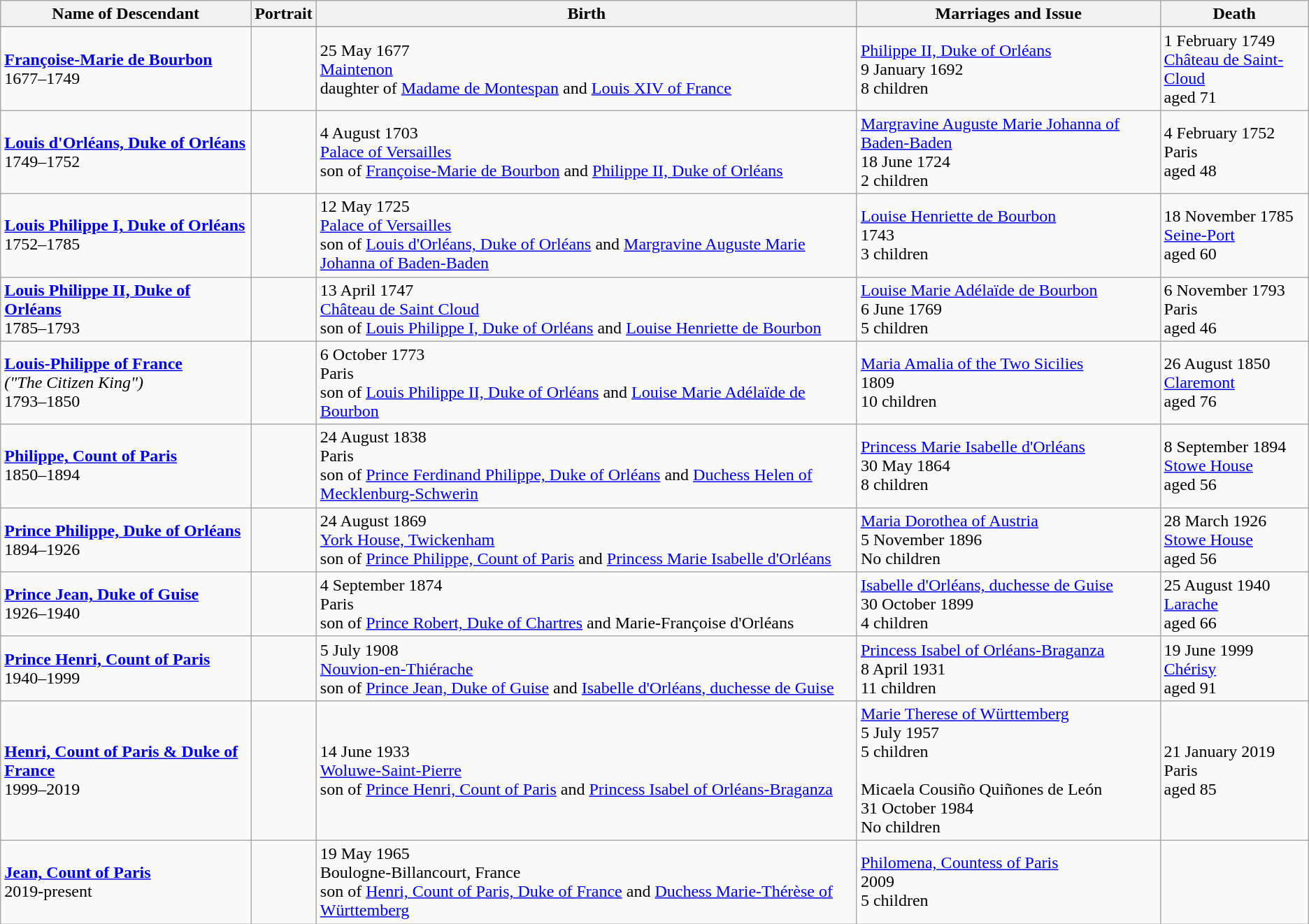<table class="wikitable">
<tr ->
<th>Name of Descendant</th>
<th>Portrait</th>
<th>Birth</th>
<th>Marriages and Issue</th>
<th>Death</th>
</tr>
<tr ->
</tr>
<tr>
<td><strong><a href='#'>Françoise-Marie de Bourbon</a></strong><br>1677–1749</td>
<td></td>
<td>25 May 1677<br><a href='#'>Maintenon</a><br>daughter of <a href='#'>Madame de Montespan</a> and <a href='#'>Louis XIV of France</a></td>
<td><a href='#'>Philippe II, Duke of Orléans</a><br>9 January 1692<br>8 children</td>
<td>1 February 1749<br><a href='#'>Château de Saint-Cloud</a><br>aged 71</td>
</tr>
<tr>
<td><strong><a href='#'>Louis d'Orléans, Duke of Orléans</a></strong><br>1749–1752</td>
<td></td>
<td>4 August 1703<br><a href='#'>Palace of Versailles</a><br>son of <a href='#'>Françoise-Marie de Bourbon</a> and <a href='#'>Philippe II, Duke of Orléans</a></td>
<td><a href='#'>Margravine Auguste Marie Johanna of Baden-Baden</a><br>18 June 1724<br>2 children</td>
<td>4 February 1752<br>Paris<br>aged 48</td>
</tr>
<tr>
<td><strong><a href='#'>Louis Philippe I, Duke of Orléans</a></strong><br>1752–1785</td>
<td></td>
<td>12 May 1725<br><a href='#'>Palace of Versailles</a><br>son of <a href='#'>Louis d'Orléans, Duke of Orléans</a> and <a href='#'>Margravine Auguste Marie Johanna of Baden-Baden</a></td>
<td><a href='#'>Louise Henriette de Bourbon</a><br>1743<br>3 children</td>
<td>18 November 1785<br><a href='#'>Seine-Port</a><br>aged 60</td>
</tr>
<tr>
<td><strong><a href='#'>Louis Philippe II, Duke of Orléans</a></strong><br>1785–1793</td>
<td></td>
<td>13 April 1747<br><a href='#'>Château de Saint Cloud</a><br>son of <a href='#'>Louis Philippe I, Duke of Orléans</a> and <a href='#'>Louise Henriette de Bourbon</a></td>
<td><a href='#'>Louise Marie Adélaïde de Bourbon</a><br>6 June 1769<br>5 children</td>
<td>6 November 1793<br>Paris<br>aged 46</td>
</tr>
<tr>
<td><strong><a href='#'>Louis-Philippe of France</a></strong><br><em>("The Citizen King")</em><br>1793–1850</td>
<td></td>
<td>6 October 1773<br>Paris<br>son of <a href='#'>Louis Philippe II, Duke of Orléans</a> and <a href='#'>Louise Marie Adélaïde de Bourbon</a></td>
<td><a href='#'>Maria Amalia of the Two Sicilies</a><br>1809<br>10 children</td>
<td>26 August 1850<br><a href='#'>Claremont</a><br>aged 76</td>
</tr>
<tr>
<td><strong><a href='#'>Philippe, Count of Paris</a></strong><br>1850–1894</td>
<td></td>
<td>24 August 1838<br>Paris<br>son of <a href='#'>Prince Ferdinand Philippe, Duke of Orléans</a> and <a href='#'>Duchess Helen of Mecklenburg-Schwerin</a></td>
<td><a href='#'>Princess Marie Isabelle d'Orléans</a><br>30 May 1864<br>8 children</td>
<td>8 September 1894<br><a href='#'>Stowe House</a><br>aged 56</td>
</tr>
<tr>
<td><strong><a href='#'>Prince Philippe, Duke of Orléans</a></strong><br>1894–1926</td>
<td></td>
<td>24 August 1869<br><a href='#'>York House, Twickenham</a><br>son of <a href='#'>Prince Philippe, Count of Paris</a> and <a href='#'>Princess Marie Isabelle d'Orléans</a></td>
<td><a href='#'>Maria Dorothea of Austria</a> <br>5 November 1896<br>No children</td>
<td>28 March 1926<br><a href='#'>Stowe House</a><br>aged 56</td>
</tr>
<tr>
<td><strong><a href='#'>Prince Jean, Duke of Guise</a></strong><br>1926–1940</td>
<td></td>
<td>4 September 1874<br>Paris<br>son of <a href='#'>Prince Robert, Duke of Chartres</a> and Marie-Françoise d'Orléans</td>
<td><a href='#'>Isabelle d'Orléans, duchesse de Guise</a> <br>30 October 1899<br>4 children</td>
<td>25 August 1940<br><a href='#'>Larache</a><br>aged 66</td>
</tr>
<tr>
<td><strong><a href='#'>Prince Henri, Count of Paris</a></strong><br>1940–1999</td>
<td></td>
<td>5 July 1908<br><a href='#'>Nouvion-en-Thiérache</a><br>son of <a href='#'>Prince Jean, Duke of Guise</a> and <a href='#'>Isabelle d'Orléans, duchesse de Guise</a></td>
<td><a href='#'>Princess Isabel of Orléans-Braganza</a><br>8 April 1931<br>11 children</td>
<td>19 June 1999<br><a href='#'>Chérisy</a><br>aged 91</td>
</tr>
<tr>
<td><strong><a href='#'>Henri, Count of Paris & Duke of France</a></strong><br>1999–2019</td>
<td></td>
<td>14 June 1933<br><a href='#'>Woluwe-Saint-Pierre</a><br>son of <a href='#'>Prince Henri, Count of Paris</a> and <a href='#'>Princess Isabel of Orléans-Braganza</a></td>
<td><a href='#'>Marie Therese of Württemberg</a><br>5 July 1957<br>5 children<br><br>Micaela Cousiño Quiñones de León <br>31 October 1984<br>No children</td>
<td>21 January 2019<br>Paris<br>aged 85</td>
</tr>
<tr>
<td><strong><a href='#'>Jean, Count of Paris</a></strong><br>2019-present</td>
<td></td>
<td>19 May 1965<br>Boulogne-Billancourt, France<br>son of <a href='#'>Henri, Count of Paris, Duke of France</a> and <a href='#'>Duchess Marie-Thérèse of Württemberg</a></td>
<td><a href='#'>Philomena, Countess of Paris</a><br>2009<br>5 children</td>
<td></td>
</tr>
</table>
